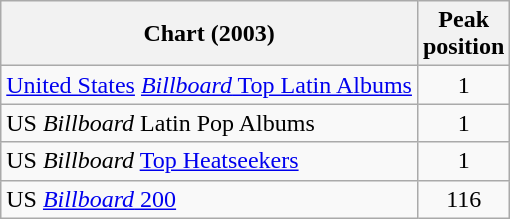<table class="wikitable">
<tr>
<th align="left">Chart (2003)</th>
<th align="left">Peak<br>position</th>
</tr>
<tr>
<td align="left"><a href='#'>United States</a> <a href='#'><em>Billboard</em> Top Latin Albums</a></td>
<td align="center">1</td>
</tr>
<tr>
<td align="left">US <em>Billboard</em> Latin Pop Albums</td>
<td align="center">1</td>
</tr>
<tr>
<td align="left">US <em>Billboard</em> <a href='#'>Top Heatseekers</a></td>
<td align="center">1</td>
</tr>
<tr>
<td align="left">US <a href='#'><em>Billboard</em> 200</a></td>
<td align="center">116</td>
</tr>
</table>
